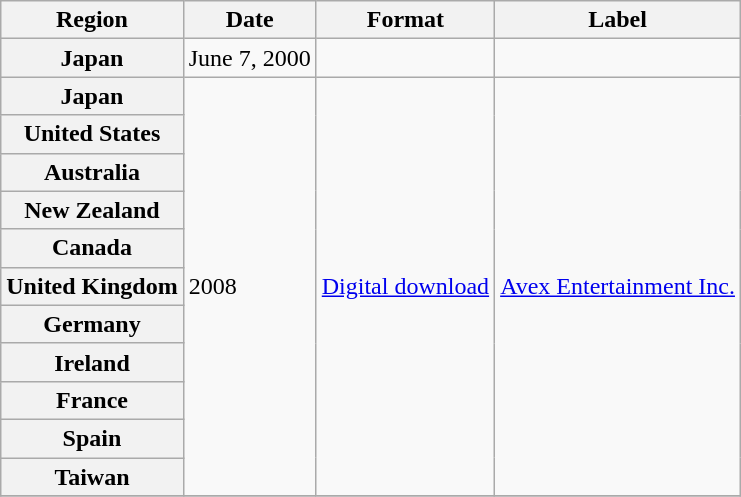<table class="wikitable plainrowheaders">
<tr>
<th scope="col">Region</th>
<th scope="col">Date</th>
<th scope="col">Format</th>
<th scope="col">Label</th>
</tr>
<tr>
<th scope="row">Japan</th>
<td>June 7, 2000</td>
<td></td>
<td></td>
</tr>
<tr>
<th scope="row">Japan</th>
<td rowspan="11">2008</td>
<td rowspan="11"><a href='#'>Digital download</a></td>
<td rowspan="11"><a href='#'>Avex Entertainment Inc.</a></td>
</tr>
<tr>
<th scope="row">United States</th>
</tr>
<tr>
<th scope="row">Australia</th>
</tr>
<tr>
<th scope="row">New Zealand</th>
</tr>
<tr>
<th scope="row">Canada</th>
</tr>
<tr>
<th scope="row">United Kingdom</th>
</tr>
<tr>
<th scope="row">Germany</th>
</tr>
<tr>
<th scope="row">Ireland</th>
</tr>
<tr>
<th scope="row">France</th>
</tr>
<tr>
<th scope="row">Spain</th>
</tr>
<tr>
<th scope="row">Taiwan</th>
</tr>
<tr>
</tr>
</table>
